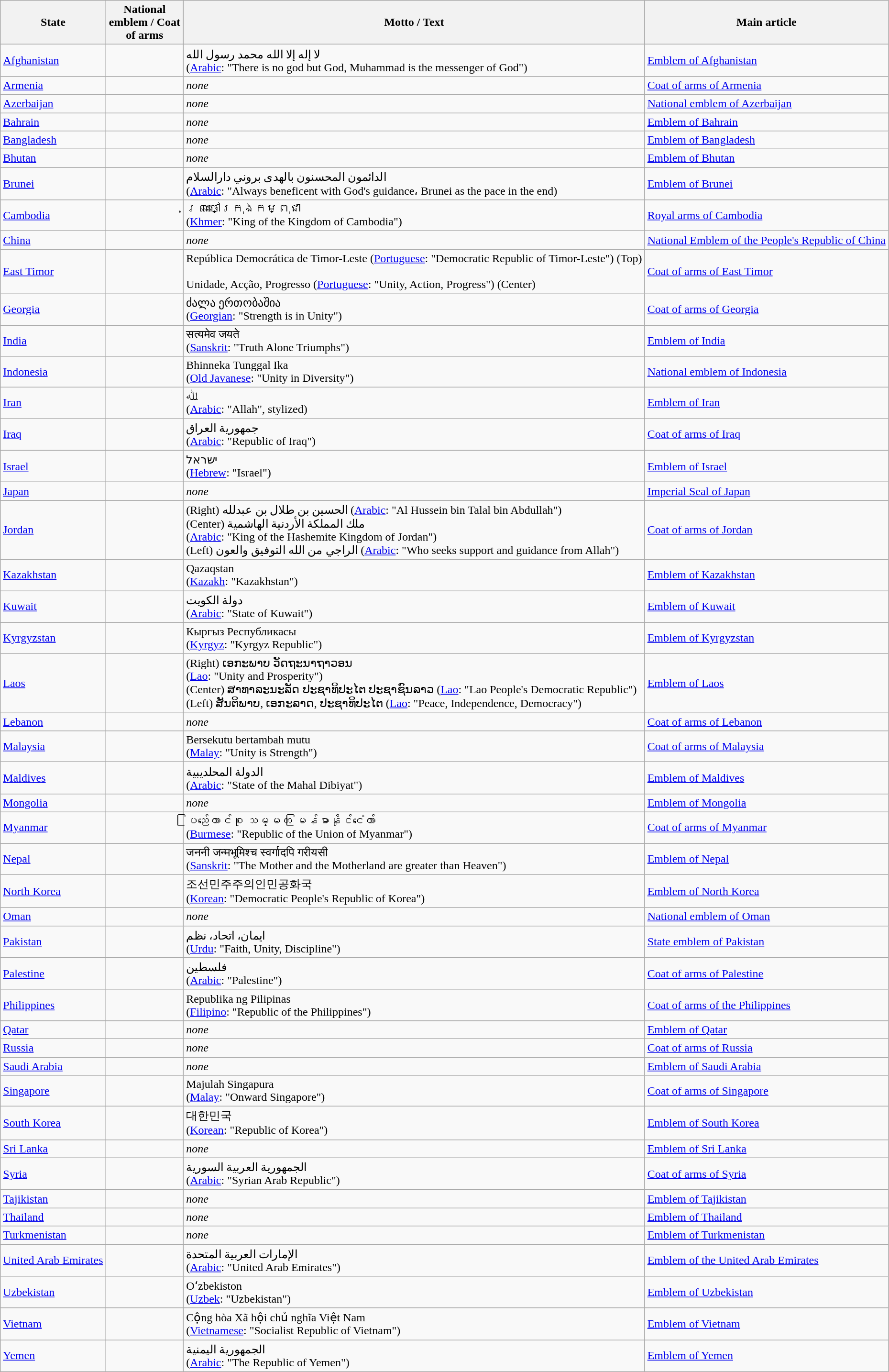<table class="wikitable">
<tr>
<th>State</th>
<th width=101px>National emblem / Coat of arms</th>
<th>Motto / Text</th>
<th>Main article</th>
</tr>
<tr>
<td><a href='#'>Afghanistan</a></td>
<td></td>
<td>لا إله إلا الله محمد رسول الله<br>(<a href='#'>Arabic</a>: "There is no god but God, Muhammad is the messenger of God")</td>
<td><a href='#'>Emblem of Afghanistan</a></td>
</tr>
<tr>
<td><a href='#'>Armenia</a></td>
<td></td>
<td><em>none</em></td>
<td><a href='#'>Coat of arms of Armenia</a></td>
</tr>
<tr>
<td><a href='#'>Azerbaijan</a></td>
<td></td>
<td><em>none</em></td>
<td><a href='#'>National emblem of Azerbaijan</a></td>
</tr>
<tr>
<td><a href='#'>Bahrain</a></td>
<td></td>
<td><em>none</em></td>
<td><a href='#'>Emblem of Bahrain</a></td>
</tr>
<tr>
<td><a href='#'>Bangladesh</a></td>
<td></td>
<td><em>none</em></td>
<td><a href='#'>Emblem of Bangladesh</a></td>
</tr>
<tr>
<td><a href='#'>Bhutan</a></td>
<td></td>
<td><em>none</em></td>
<td><a href='#'>Emblem of Bhutan</a></td>
</tr>
<tr>
<td><a href='#'>Brunei</a></td>
<td></td>
<td>الدائمون المحسنون بالهدى بروني دارالسلام<br>(<a href='#'>Arabic</a>: "Always beneficent with God's guidance، Brunei as the pace in the end)</td>
<td><a href='#'>Emblem of Brunei</a></td>
</tr>
<tr>
<td><a href='#'>Cambodia</a></td>
<td></td>
<td>ព្រះចៅក្រុងកម្ពុជា<br>(<a href='#'>Khmer</a>: "King of the Kingdom of Cambodia")</td>
<td><a href='#'>Royal arms of Cambodia</a></td>
</tr>
<tr>
<td><a href='#'>China</a></td>
<td></td>
<td><em>none</em></td>
<td><a href='#'>National Emblem of the People's Republic of China</a></td>
</tr>
<tr>
<td><a href='#'>East Timor</a></td>
<td></td>
<td>República Democrática de Timor-Leste (<a href='#'>Portuguese</a>: "Democratic Republic of Timor-Leste") (Top)<br><br>Unidade, Acção, Progresso (<a href='#'>Portuguese</a>: "Unity, Action, Progress") (Center)</td>
<td><a href='#'>Coat of arms of East Timor</a></td>
</tr>
<tr>
<td><a href='#'>Georgia</a></td>
<td></td>
<td>ძალა ერთობაშია<br>(<a href='#'>Georgian</a>: "Strength is in Unity")</td>
<td><a href='#'>Coat of arms of Georgia</a></td>
</tr>
<tr>
<td id="India"><a href='#'>India</a></td>
<td></td>
<td>सत्यमेव जयते<br>(<a href='#'>Sanskrit</a>: "Truth Alone Triumphs")</td>
<td><a href='#'>Emblem of India</a></td>
</tr>
<tr>
<td><a href='#'>Indonesia</a></td>
<td></td>
<td>Bhinneka Tunggal Ika<br>(<a href='#'>Old Javanese</a>: "Unity in Diversity")</td>
<td><a href='#'>National emblem of Indonesia</a></td>
</tr>
<tr>
<td><a href='#'>Iran</a></td>
<td></td>
<td>ﷲ<br>(<a href='#'>Arabic</a>: "Allah", stylized)</td>
<td><a href='#'>Emblem of Iran</a></td>
</tr>
<tr>
<td><a href='#'>Iraq</a></td>
<td></td>
<td>جمهورية العراق<br>(<a href='#'>Arabic</a>: "Republic of Iraq")</td>
<td><a href='#'>Coat of arms of Iraq</a></td>
</tr>
<tr>
<td><a href='#'>Israel</a></td>
<td></td>
<td>ישראל<br>(<a href='#'>Hebrew</a>: "Israel")</td>
<td><a href='#'>Emblem of Israel</a></td>
</tr>
<tr>
<td><a href='#'>Japan</a></td>
<td></td>
<td><em>none</em></td>
<td><a href='#'>Imperial Seal of Japan</a></td>
</tr>
<tr>
<td><a href='#'>Jordan</a></td>
<td></td>
<td>(Right) الحسين بن طلال بن عبدلله            (<a href='#'>Arabic</a>: "Al Hussein bin Talal bin Abdullah")<br>(Center) ملك المملكة الأردنية الهاشمية<br>(<a href='#'>Arabic</a>: "King of the Hashemite Kingdom of Jordan")<br>(Left) الراجي من الله التوفيق والعون          (<a href='#'>Arabic</a>: "Who seeks support and guidance from Allah")</td>
<td><a href='#'>Coat of arms of Jordan</a></td>
</tr>
<tr>
<td><a href='#'>Kazakhstan</a></td>
<td></td>
<td>Qazaqstan<br>(<a href='#'>Kazakh</a>: "Kazakhstan")</td>
<td><a href='#'>Emblem of Kazakhstan</a></td>
</tr>
<tr>
<td><a href='#'>Kuwait</a></td>
<td></td>
<td>دولة الكويت<br>(<a href='#'>Arabic</a>: "State of Kuwait")</td>
<td><a href='#'>Emblem of Kuwait</a></td>
</tr>
<tr>
<td><a href='#'>Kyrgyzstan</a></td>
<td></td>
<td>Кыргыз Республикасы<br>(<a href='#'>Kyrgyz</a>: "Kyrgyz Republic")</td>
<td><a href='#'>Emblem of Kyrgyzstan</a></td>
</tr>
<tr>
<td><a href='#'>Laos</a></td>
<td></td>
<td>(Right) ເອກະພາບ ວັດຖະນາຖາວອນ<br>(<a href='#'>Lao</a>: "Unity and Prosperity")<br>(Center) ສາທາລະນະລັດ ປະຊາທິປະໄຕ ປະຊາຊົນລາວ                                             (<a href='#'>Lao</a>: "Lao People's Democratic Republic")<br>(Left) ສັນຕິພາບ, ເອກະລາດ, ປະຊາທິປະໄຕ  (<a href='#'>Lao</a>: "Peace, Independence, Democracy")</td>
<td><a href='#'>Emblem of Laos</a></td>
</tr>
<tr>
<td><a href='#'>Lebanon</a></td>
<td></td>
<td><em>none</em></td>
<td><a href='#'>Coat of arms of Lebanon</a></td>
</tr>
<tr>
<td><a href='#'>Malaysia</a></td>
<td></td>
<td>Bersekutu bertambah mutu<br>(<a href='#'>Malay</a>: "Unity is Strength")</td>
<td><a href='#'>Coat of arms of Malaysia</a></td>
</tr>
<tr>
<td><a href='#'>Maldives</a></td>
<td></td>
<td>الدولة المحلديبية<br>(<a href='#'>Arabic</a>: "State of the Mahal Dibiyat")</td>
<td><a href='#'>Emblem of Maldives</a></td>
</tr>
<tr>
<td><a href='#'>Mongolia</a></td>
<td></td>
<td><em>none</em></td>
<td><a href='#'>Emblem of Mongolia</a></td>
</tr>
<tr>
<td><a href='#'>Myanmar</a></td>
<td></td>
<td>ပြည်ထောင်စု သမ္မတ မြန်မာနိုင်ငံတော်<br>(<a href='#'>Burmese</a>: "Republic of the Union of Myanmar")</td>
<td><a href='#'>Coat of arms of Myanmar</a></td>
</tr>
<tr>
<td><a href='#'>Nepal</a></td>
<td></td>
<td>जननी जन्मभूमिश्च स्वर्गादपि गरीयसी<br>(<a href='#'>Sanskrit</a>: "The Mother and the Motherland are greater than Heaven")</td>
<td><a href='#'>Emblem of Nepal</a></td>
</tr>
<tr>
<td><a href='#'>North Korea</a></td>
<td></td>
<td>조선민주주의인민공화국<br>(<a href='#'>Korean</a>: "Democratic People's Republic of Korea")</td>
<td><a href='#'>Emblem of North Korea</a></td>
</tr>
<tr>
<td><a href='#'>Oman</a></td>
<td></td>
<td><em>none</em></td>
<td><a href='#'>National emblem of Oman</a></td>
</tr>
<tr>
<td><a href='#'>Pakistan</a></td>
<td></td>
<td>ایمان، اتحاد، نظم<br>(<a href='#'>Urdu</a>: "Faith, Unity, Discipline")</td>
<td><a href='#'>State emblem of Pakistan</a></td>
</tr>
<tr>
<td><a href='#'>Palestine</a></td>
<td></td>
<td>فلسطين<br>(<a href='#'>Arabic</a>: "Palestine")</td>
<td><a href='#'>Coat of arms of Palestine</a></td>
</tr>
<tr>
<td><a href='#'>Philippines</a></td>
<td></td>
<td>Republika ng Pilipinas<br>(<a href='#'>Filipino</a>: "Republic of the Philippines")</td>
<td><a href='#'>Coat of arms of the Philippines</a></td>
</tr>
<tr>
<td><a href='#'>Qatar</a></td>
<td></td>
<td><em>none</em></td>
<td><a href='#'>Emblem of Qatar</a></td>
</tr>
<tr>
<td><a href='#'>Russia</a></td>
<td></td>
<td><em>none</em></td>
<td><a href='#'>Coat of arms of Russia</a></td>
</tr>
<tr>
<td><a href='#'>Saudi Arabia</a></td>
<td></td>
<td><em>none</em></td>
<td><a href='#'>Emblem of Saudi Arabia</a></td>
</tr>
<tr>
<td><a href='#'>Singapore</a></td>
<td></td>
<td>Majulah Singapura<br>(<a href='#'>Malay</a>: "Onward Singapore")</td>
<td><a href='#'>Coat of arms of Singapore</a></td>
</tr>
<tr>
<td><a href='#'>South Korea</a></td>
<td></td>
<td>대한민국<br>(<a href='#'>Korean</a>: "Republic of Korea")</td>
<td><a href='#'>Emblem of South Korea</a></td>
</tr>
<tr>
<td><a href='#'>Sri Lanka</a></td>
<td></td>
<td><em>none</em></td>
<td><a href='#'>Emblem of Sri Lanka</a></td>
</tr>
<tr>
<td><a href='#'>Syria</a></td>
<td></td>
<td>الجمهورية العربية السورية<br>(<a href='#'>Arabic</a>: "Syrian Arab Republic")</td>
<td><a href='#'>Coat of arms of Syria</a></td>
</tr>
<tr>
<td><a href='#'>Tajikistan</a></td>
<td></td>
<td><em>none</em></td>
<td><a href='#'>Emblem of Tajikistan</a></td>
</tr>
<tr>
<td><a href='#'>Thailand</a></td>
<td></td>
<td><em>none</em></td>
<td><a href='#'>Emblem of Thailand</a></td>
</tr>
<tr>
<td><a href='#'>Turkmenistan</a></td>
<td></td>
<td><em>none</em></td>
<td><a href='#'>Emblem of Turkmenistan</a></td>
</tr>
<tr>
<td><a href='#'>United Arab Emirates</a></td>
<td></td>
<td>الإمارات العربية المتحدة<br>(<a href='#'>Arabic</a>: "United Arab Emirates")</td>
<td><a href='#'>Emblem of the United Arab Emirates</a></td>
</tr>
<tr>
<td><a href='#'>Uzbekistan</a></td>
<td></td>
<td>Oʻzbekiston<br>(<a href='#'>Uzbek</a>: "Uzbekistan")</td>
<td><a href='#'>Emblem of Uzbekistan</a></td>
</tr>
<tr>
<td><a href='#'>Vietnam</a></td>
<td></td>
<td>Cộng hòa Xã hội chủ nghĩa Việt Nam<br>(<a href='#'>Vietnamese</a>: "Socialist Republic of Vietnam")</td>
<td><a href='#'>Emblem of Vietnam</a></td>
</tr>
<tr>
<td><a href='#'>Yemen</a></td>
<td></td>
<td>الجمهورية اليمنية<br>(<a href='#'>Arabic</a>: "The Republic of Yemen")</td>
<td><a href='#'>Emblem of Yemen</a></td>
</tr>
</table>
